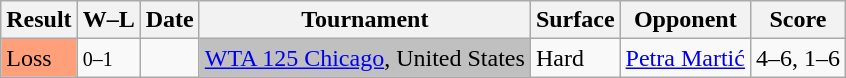<table class="sortable wikitable nowrap">
<tr>
<th>Result</th>
<th class="unsortable">W–L</th>
<th>Date</th>
<th>Tournament</th>
<th>Surface</th>
<th>Opponent</th>
<th>Score</th>
</tr>
<tr>
<td bgcolor=FFA07A>Loss</td>
<td><small>0–1</small></td>
<td><a href='#'></a></td>
<td style="background:silver;"><a href='#'>WTA 125 Chicago</a>, United States</td>
<td>Hard</td>
<td> <a href='#'>Petra Martić</a></td>
<td>4–6, 1–6</td>
</tr>
</table>
